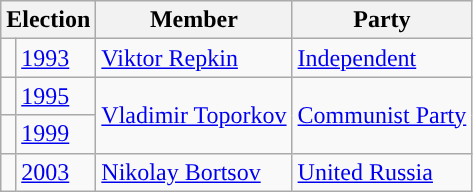<table class="wikitable">
<tr>
<th colspan="2">Election</th>
<th>Member</th>
<th>Party</th>
</tr>
<tr>
<td style="background-color:"></td>
<td><a href='#'>1993</a></td>
<td><a href='#'>Viktor Repkin</a></td>
<td><a href='#'>Independent</a></td>
</tr>
<tr>
<td style="background-color:"></td>
<td><a href='#'>1995</a></td>
<td rowspan=2><a href='#'>Vladimir Toporkov</a></td>
<td rowspan=2><a href='#'>Communist Party</a></td>
</tr>
<tr>
<td style="background-color:"></td>
<td><a href='#'>1999</a></td>
</tr>
<tr>
<td style="background-color:"></td>
<td><a href='#'>2003</a></td>
<td><a href='#'>Nikolay Bortsov</a></td>
<td><a href='#'>United Russia</a></td>
</tr>
</table>
